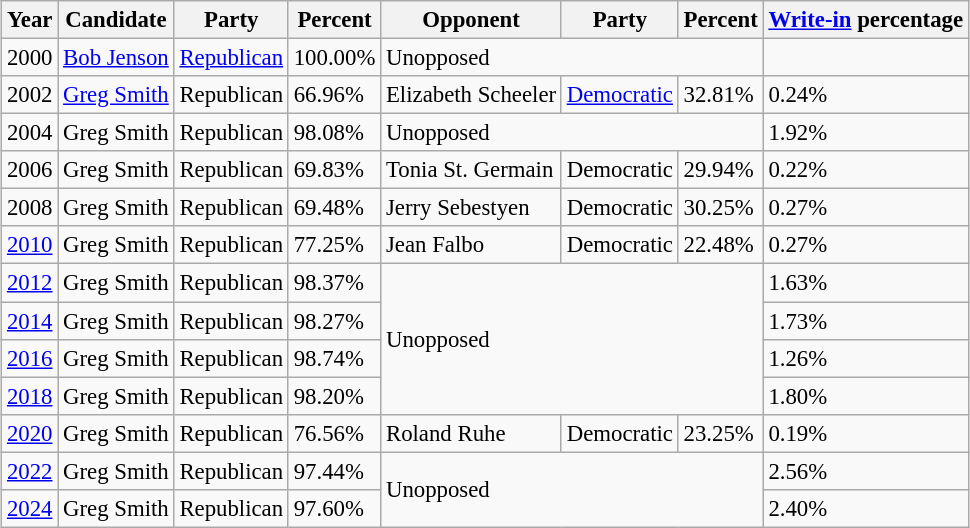<table class="wikitable sortable" style="margin:0.5em auto; font-size:95%;">
<tr>
<th>Year</th>
<th>Candidate</th>
<th>Party</th>
<th>Percent</th>
<th>Opponent</th>
<th>Party</th>
<th>Percent</th>
<th><a href='#'>Write-in</a> percentage</th>
</tr>
<tr>
<td>2000</td>
<td><a href='#'>Bob Jenson</a></td>
<td><a href='#'>Republican</a></td>
<td>100.00%</td>
<td colspan="3">Unopposed</td>
</tr>
<tr>
<td>2002</td>
<td><a href='#'>Greg Smith</a></td>
<td>Republican</td>
<td>66.96%</td>
<td>Elizabeth Scheeler</td>
<td><a href='#'>Democratic</a></td>
<td>32.81%</td>
<td>0.24%</td>
</tr>
<tr>
<td>2004</td>
<td>Greg Smith</td>
<td>Republican</td>
<td>98.08%</td>
<td colspan="3">Unopposed</td>
<td>1.92%</td>
</tr>
<tr>
<td>2006</td>
<td>Greg Smith</td>
<td>Republican</td>
<td>69.83%</td>
<td>Tonia St. Germain</td>
<td>Democratic</td>
<td>29.94%</td>
<td>0.22%</td>
</tr>
<tr>
<td>2008</td>
<td>Greg Smith</td>
<td>Republican</td>
<td>69.48%</td>
<td>Jerry Sebestyen</td>
<td>Democratic</td>
<td>30.25%</td>
<td>0.27%</td>
</tr>
<tr>
<td><a href='#'>2010</a></td>
<td>Greg Smith</td>
<td>Republican</td>
<td>77.25%</td>
<td>Jean Falbo</td>
<td>Democratic</td>
<td>22.48%</td>
<td>0.27%</td>
</tr>
<tr>
<td><a href='#'>2012</a></td>
<td>Greg Smith</td>
<td>Republican</td>
<td>98.37%</td>
<td colspan="3" rowspan="4">Unopposed</td>
<td>1.63%</td>
</tr>
<tr>
<td><a href='#'>2014</a></td>
<td>Greg Smith</td>
<td>Republican</td>
<td>98.27%</td>
<td>1.73%</td>
</tr>
<tr>
<td><a href='#'>2016</a></td>
<td>Greg Smith</td>
<td>Republican</td>
<td>98.74%</td>
<td>1.26%</td>
</tr>
<tr>
<td><a href='#'>2018</a></td>
<td>Greg Smith</td>
<td>Republican</td>
<td>98.20%</td>
<td>1.80%</td>
</tr>
<tr>
<td><a href='#'>2020</a></td>
<td>Greg Smith</td>
<td>Republican</td>
<td>76.56%</td>
<td>Roland Ruhe</td>
<td>Democratic</td>
<td>23.25%</td>
<td>0.19%</td>
</tr>
<tr>
<td><a href='#'>2022</a></td>
<td>Greg Smith</td>
<td>Republican</td>
<td>97.44%</td>
<td colspan="3" rowspan="2">Unopposed</td>
<td>2.56%</td>
</tr>
<tr>
<td><a href='#'>2024</a></td>
<td>Greg Smith</td>
<td>Republican</td>
<td>97.60%</td>
<td>2.40%</td>
</tr>
</table>
